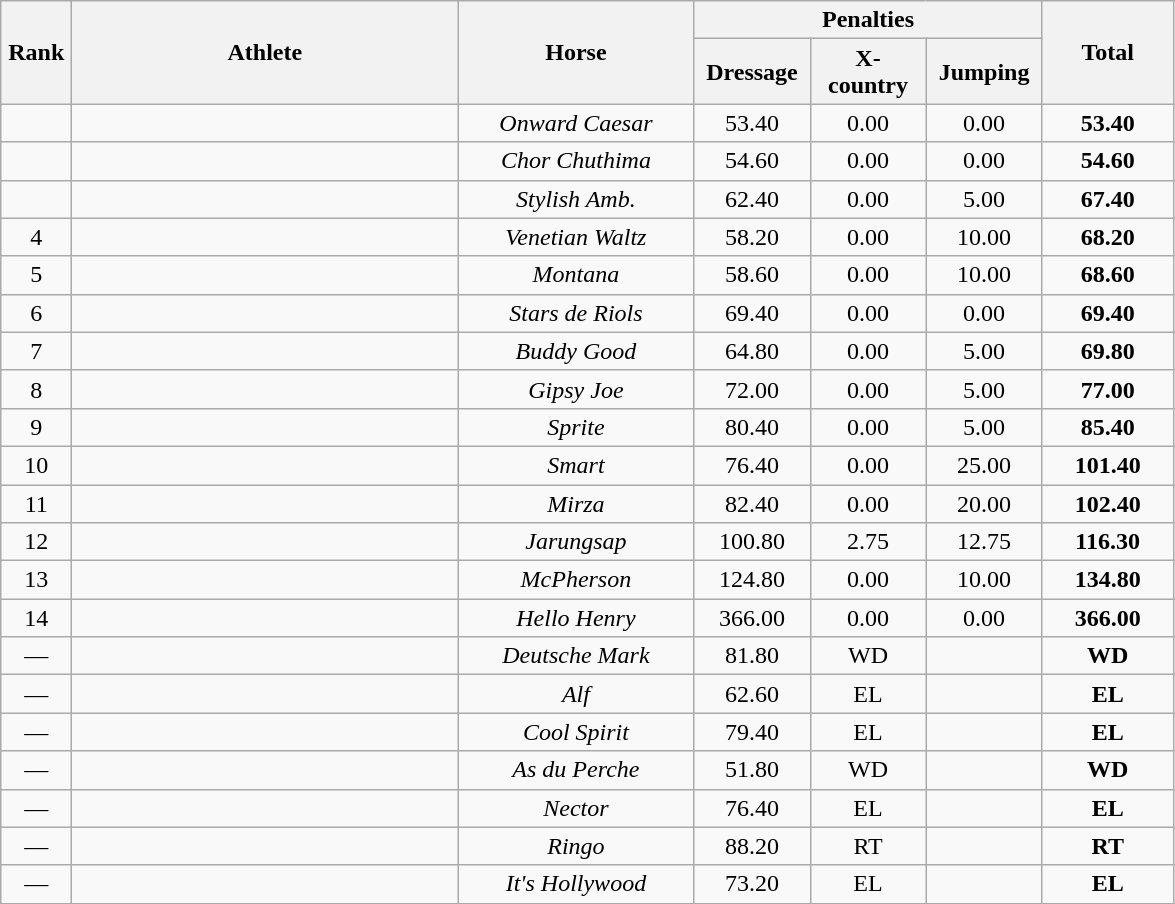<table class="wikitable" style="text-align:center">
<tr>
<th rowspan=2 width=40>Rank</th>
<th rowspan=2 width=250>Athlete</th>
<th rowspan=2 width=150>Horse</th>
<th colspan=3>Penalties</th>
<th rowspan=2 width=80>Total</th>
</tr>
<tr>
<th width=70>Dressage</th>
<th width=70>X-country</th>
<th width=70>Jumping</th>
</tr>
<tr>
<td></td>
<td align=left></td>
<td><em>Onward Caesar</em></td>
<td>53.40</td>
<td>0.00</td>
<td>0.00</td>
<td><strong>53.40</strong></td>
</tr>
<tr>
<td></td>
<td align=left></td>
<td><em>Chor Chuthima</em></td>
<td>54.60</td>
<td>0.00</td>
<td>0.00</td>
<td><strong>54.60</strong></td>
</tr>
<tr>
<td></td>
<td align=left></td>
<td><em>Stylish Amb.</em></td>
<td>62.40</td>
<td>0.00</td>
<td>5.00</td>
<td><strong>67.40</strong></td>
</tr>
<tr>
<td>4</td>
<td align=left></td>
<td><em>Venetian Waltz</em></td>
<td>58.20</td>
<td>0.00</td>
<td>10.00</td>
<td><strong>68.20</strong></td>
</tr>
<tr>
<td>5</td>
<td align=left></td>
<td><em>Montana</em></td>
<td>58.60</td>
<td>0.00</td>
<td>10.00</td>
<td><strong>68.60</strong></td>
</tr>
<tr>
<td>6</td>
<td align=left></td>
<td><em>Stars de Riols</em></td>
<td>69.40</td>
<td>0.00</td>
<td>0.00</td>
<td><strong>69.40</strong></td>
</tr>
<tr>
<td>7</td>
<td align=left></td>
<td><em>Buddy Good</em></td>
<td>64.80</td>
<td>0.00</td>
<td>5.00</td>
<td><strong>69.80</strong></td>
</tr>
<tr>
<td>8</td>
<td align=left></td>
<td><em>Gipsy Joe</em></td>
<td>72.00</td>
<td>0.00</td>
<td>5.00</td>
<td><strong>77.00</strong></td>
</tr>
<tr>
<td>9</td>
<td align=left></td>
<td><em>Sprite</em></td>
<td>80.40</td>
<td>0.00</td>
<td>5.00</td>
<td><strong>85.40</strong></td>
</tr>
<tr>
<td>10</td>
<td align=left></td>
<td><em>Smart</em></td>
<td>76.40</td>
<td>0.00</td>
<td>25.00</td>
<td><strong>101.40</strong></td>
</tr>
<tr>
<td>11</td>
<td align=left></td>
<td><em>Mirza</em></td>
<td>82.40</td>
<td>0.00</td>
<td>20.00</td>
<td><strong>102.40</strong></td>
</tr>
<tr>
<td>12</td>
<td align=left></td>
<td><em>Jarungsap</em></td>
<td>100.80</td>
<td>2.75</td>
<td>12.75</td>
<td><strong>116.30</strong></td>
</tr>
<tr>
<td>13</td>
<td align=left></td>
<td><em>McPherson</em></td>
<td>124.80</td>
<td>0.00</td>
<td>10.00</td>
<td><strong>134.80</strong></td>
</tr>
<tr>
<td>14</td>
<td align=left></td>
<td><em>Hello Henry</em></td>
<td>366.00</td>
<td>0.00</td>
<td>0.00</td>
<td><strong>366.00</strong></td>
</tr>
<tr>
<td>—</td>
<td align=left></td>
<td><em>Deutsche Mark</em></td>
<td>81.80</td>
<td>WD</td>
<td></td>
<td><strong>WD</strong></td>
</tr>
<tr>
<td>—</td>
<td align=left></td>
<td><em>Alf</em></td>
<td>62.60</td>
<td>EL</td>
<td></td>
<td><strong>EL</strong></td>
</tr>
<tr>
<td>—</td>
<td align=left></td>
<td><em>Cool Spirit</em></td>
<td>79.40</td>
<td>EL</td>
<td></td>
<td><strong>EL</strong></td>
</tr>
<tr>
<td>—</td>
<td align=left></td>
<td><em>As du Perche</em></td>
<td>51.80</td>
<td>WD</td>
<td></td>
<td><strong>WD</strong></td>
</tr>
<tr>
<td>—</td>
<td align=left></td>
<td><em>Nector</em></td>
<td>76.40</td>
<td>EL</td>
<td></td>
<td><strong>EL</strong></td>
</tr>
<tr>
<td>—</td>
<td align=left></td>
<td><em>Ringo</em></td>
<td>88.20</td>
<td>RT</td>
<td></td>
<td><strong>RT</strong></td>
</tr>
<tr>
<td>—</td>
<td align=left></td>
<td><em>It's Hollywood</em></td>
<td>73.20</td>
<td>EL</td>
<td></td>
<td><strong>EL</strong></td>
</tr>
</table>
